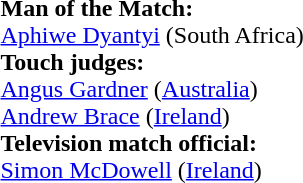<table style="width:50%">
<tr>
<td><br><strong>Man of the Match:</strong>
<br><a href='#'>Aphiwe Dyantyi</a> (South Africa)<br><strong>Touch judges:</strong>
<br><a href='#'>Angus Gardner</a> (<a href='#'>Australia</a>)
<br><a href='#'>Andrew Brace</a> (<a href='#'>Ireland</a>)
<br><strong>Television match official:</strong>
<br><a href='#'>Simon McDowell</a> (<a href='#'>Ireland</a>)</td>
</tr>
</table>
